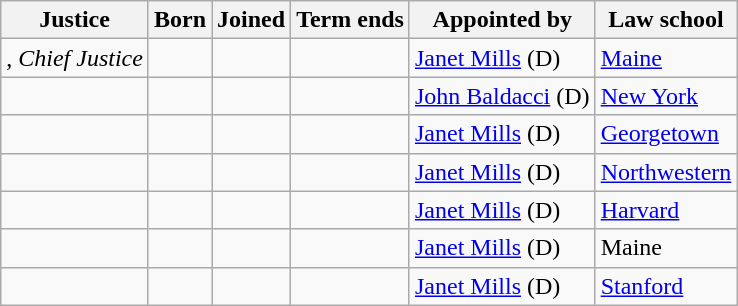<table class="wikitable sortable">
<tr>
<th>Justice</th>
<th>Born</th>
<th>Joined</th>
<th>Term ends</th>
<th>Appointed by</th>
<th>Law school</th>
</tr>
<tr>
<td>, <em>Chief Justice</em></td>
<td></td>
<td></td>
<td></td>
<td><a href='#'>Janet Mills</a> (D)</td>
<td><a href='#'>Maine</a></td>
</tr>
<tr>
<td></td>
<td></td>
<td></td>
<td></td>
<td><a href='#'>John Baldacci</a> (D)</td>
<td><a href='#'>New York</a></td>
</tr>
<tr>
<td></td>
<td></td>
<td></td>
<td></td>
<td><a href='#'>Janet Mills</a> (D)</td>
<td><a href='#'>Georgetown</a></td>
</tr>
<tr>
<td></td>
<td></td>
<td></td>
<td></td>
<td><a href='#'>Janet Mills</a> (D)</td>
<td><a href='#'>Northwestern</a></td>
</tr>
<tr>
<td></td>
<td></td>
<td></td>
<td></td>
<td><a href='#'>Janet Mills</a> (D)</td>
<td><a href='#'>Harvard</a></td>
</tr>
<tr>
<td></td>
<td></td>
<td></td>
<td></td>
<td><a href='#'>Janet Mills</a> (D)</td>
<td>Maine</td>
</tr>
<tr>
<td></td>
<td></td>
<td></td>
<td></td>
<td><a href='#'>Janet Mills</a> (D)</td>
<td><a href='#'>Stanford</a></td>
</tr>
</table>
